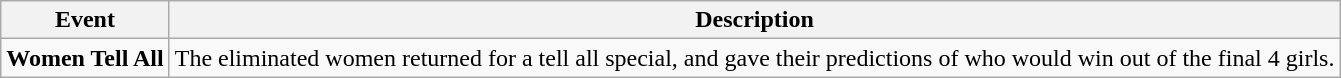<table class="wikitable sortable" style="text-align:center;">
<tr>
<th>Event</th>
<th>Description</th>
</tr>
<tr>
<td><strong>Women Tell All</strong></td>
<td>The eliminated women returned for a tell all special, and gave their predictions of who would win out of the final 4 girls.</td>
</tr>
</table>
